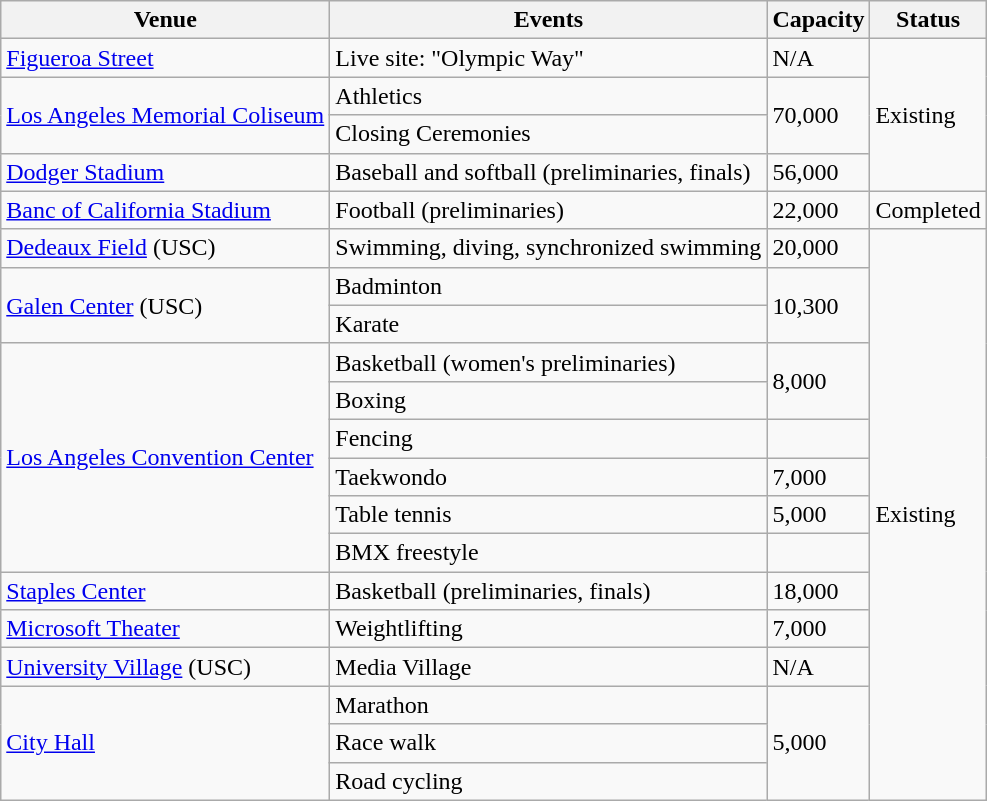<table class="wikitable">
<tr>
<th>Venue</th>
<th>Events</th>
<th>Capacity</th>
<th>Status</th>
</tr>
<tr>
<td><a href='#'>Figueroa Street</a></td>
<td>Live site: "Olympic Way"</td>
<td>N/A</td>
<td rowspan="4">Existing</td>
</tr>
<tr>
<td rowspan="2"><a href='#'>Los Angeles Memorial Coliseum</a></td>
<td>Athletics</td>
<td rowspan="2">70,000</td>
</tr>
<tr>
<td>Closing Ceremonies</td>
</tr>
<tr>
<td><a href='#'>Dodger Stadium</a></td>
<td>Baseball and softball (preliminaries, finals)</td>
<td>56,000</td>
</tr>
<tr>
<td><a href='#'>Banc of California Stadium</a></td>
<td>Football (preliminaries)</td>
<td>22,000</td>
<td>Completed</td>
</tr>
<tr>
<td><a href='#'>Dedeaux Field</a> (USC)</td>
<td>Swimming, diving, synchronized swimming</td>
<td>20,000</td>
<td rowspan="16">Existing</td>
</tr>
<tr>
<td rowspan="2"><a href='#'>Galen Center</a> (USC)</td>
<td>Badminton</td>
<td rowspan="2">10,300</td>
</tr>
<tr>
<td>Karate</td>
</tr>
<tr>
<td rowspan="6"><a href='#'>Los Angeles Convention Center</a></td>
<td>Basketball (women's preliminaries)</td>
<td rowspan=2>8,000</td>
</tr>
<tr>
<td>Boxing</td>
</tr>
<tr>
<td>Fencing</td>
<td></td>
</tr>
<tr>
<td>Taekwondo</td>
<td>7,000</td>
</tr>
<tr>
<td>Table tennis</td>
<td>5,000</td>
</tr>
<tr>
<td>BMX freestyle</td>
<td></td>
</tr>
<tr>
<td><a href='#'>Staples Center</a></td>
<td>Basketball (preliminaries, finals)</td>
<td>18,000</td>
</tr>
<tr>
<td><a href='#'>Microsoft Theater</a></td>
<td>Weightlifting</td>
<td>7,000</td>
</tr>
<tr>
<td><a href='#'>University Village</a> (USC)</td>
<td>Media Village</td>
<td>N/A</td>
</tr>
<tr>
<td rowspan="3"><a href='#'>City Hall</a></td>
<td>Marathon</td>
<td rowspan="3">5,000</td>
</tr>
<tr>
<td>Race walk</td>
</tr>
<tr>
<td>Road cycling</td>
</tr>
</table>
